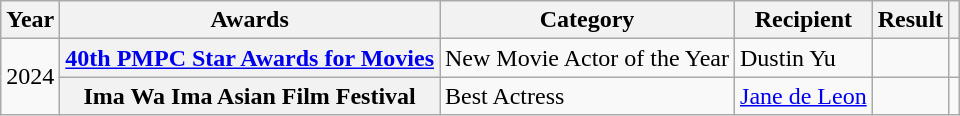<table class="wikitable sortable plainrowheaders">
<tr>
<th>Year</th>
<th>Awards</th>
<th>Category</th>
<th>Recipient</th>
<th>Result</th>
<th scope="col" class="unsortable"></th>
</tr>
<tr>
<td rowspan="2">2024</td>
<th scope="row"><a href='#'>40th PMPC Star Awards for Movies</a></th>
<td>New Movie Actor of the Year</td>
<td>Dustin Yu</td>
<td></td>
<td></td>
</tr>
<tr>
<th scope="row">Ima Wa Ima Asian Film Festival</th>
<td>Best Actress</td>
<td><a href='#'>Jane de Leon</a></td>
<td></td>
<td><br></td>
</tr>
</table>
